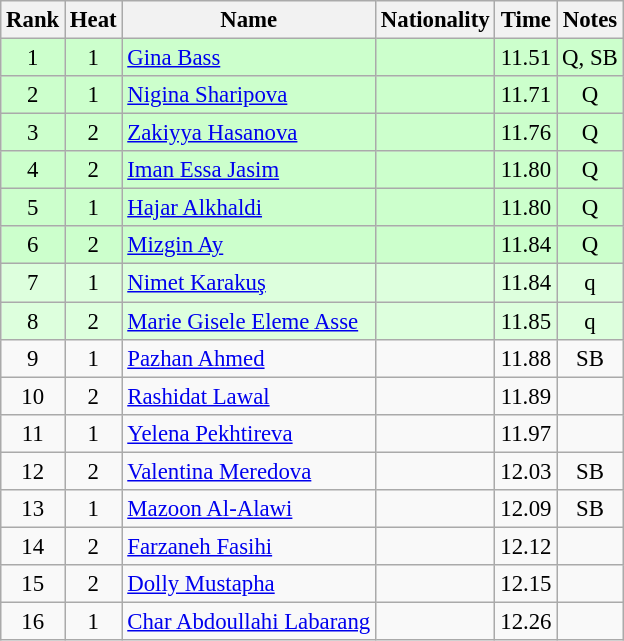<table class="wikitable sortable" style="text-align:center;font-size:95%">
<tr>
<th>Rank</th>
<th>Heat</th>
<th>Name</th>
<th>Nationality</th>
<th>Time</th>
<th>Notes</th>
</tr>
<tr bgcolor=ccffcc>
<td>1</td>
<td>1</td>
<td align=left><a href='#'>Gina Bass</a></td>
<td align=left></td>
<td>11.51</td>
<td>Q, SB</td>
</tr>
<tr bgcolor=ccffcc>
<td>2</td>
<td>1</td>
<td align=left><a href='#'>Nigina Sharipova</a></td>
<td align=left></td>
<td>11.71</td>
<td>Q</td>
</tr>
<tr bgcolor=ccffcc>
<td>3</td>
<td>2</td>
<td align=left><a href='#'>Zakiyya Hasanova</a></td>
<td align=left></td>
<td>11.76</td>
<td>Q</td>
</tr>
<tr bgcolor=ccffcc>
<td>4</td>
<td>2</td>
<td align=left><a href='#'>Iman Essa Jasim</a></td>
<td align=left></td>
<td>11.80</td>
<td>Q</td>
</tr>
<tr bgcolor=ccffcc>
<td>5</td>
<td>1</td>
<td align=left><a href='#'>Hajar Alkhaldi</a></td>
<td align=left></td>
<td>11.80</td>
<td>Q</td>
</tr>
<tr bgcolor=ccffcc>
<td>6</td>
<td>2</td>
<td align=left><a href='#'>Mizgin Ay</a></td>
<td align=left></td>
<td>11.84</td>
<td>Q</td>
</tr>
<tr bgcolor=ddffdd>
<td>7</td>
<td>1</td>
<td align=left><a href='#'>Nimet Karakuş</a></td>
<td align=left></td>
<td>11.84</td>
<td>q</td>
</tr>
<tr bgcolor=ddffdd>
<td>8</td>
<td>2</td>
<td align=left><a href='#'>Marie Gisele Eleme Asse</a></td>
<td align=left></td>
<td>11.85</td>
<td>q</td>
</tr>
<tr>
<td>9</td>
<td>1</td>
<td align=left><a href='#'>Pazhan Ahmed</a></td>
<td align=left></td>
<td>11.88</td>
<td>SB</td>
</tr>
<tr>
<td>10</td>
<td>2</td>
<td align=left><a href='#'>Rashidat Lawal</a></td>
<td align=left></td>
<td>11.89</td>
<td></td>
</tr>
<tr>
<td>11</td>
<td>1</td>
<td align=left><a href='#'>Yelena Pekhtireva</a></td>
<td align=left></td>
<td>11.97</td>
<td></td>
</tr>
<tr>
<td>12</td>
<td>2</td>
<td align=left><a href='#'>Valentina Meredova</a></td>
<td align=left></td>
<td>12.03</td>
<td>SB</td>
</tr>
<tr>
<td>13</td>
<td>1</td>
<td align=left><a href='#'>Mazoon Al-Alawi</a></td>
<td align=left></td>
<td>12.09</td>
<td>SB</td>
</tr>
<tr>
<td>14</td>
<td>2</td>
<td align=left><a href='#'>Farzaneh Fasihi</a></td>
<td align=left></td>
<td>12.12</td>
<td></td>
</tr>
<tr>
<td>15</td>
<td>2</td>
<td align=left><a href='#'>Dolly Mustapha</a></td>
<td align=left></td>
<td>12.15</td>
<td></td>
</tr>
<tr>
<td>16</td>
<td>1</td>
<td align=left><a href='#'>Char Abdoullahi Labarang</a></td>
<td align=left></td>
<td>12.26</td>
<td></td>
</tr>
</table>
